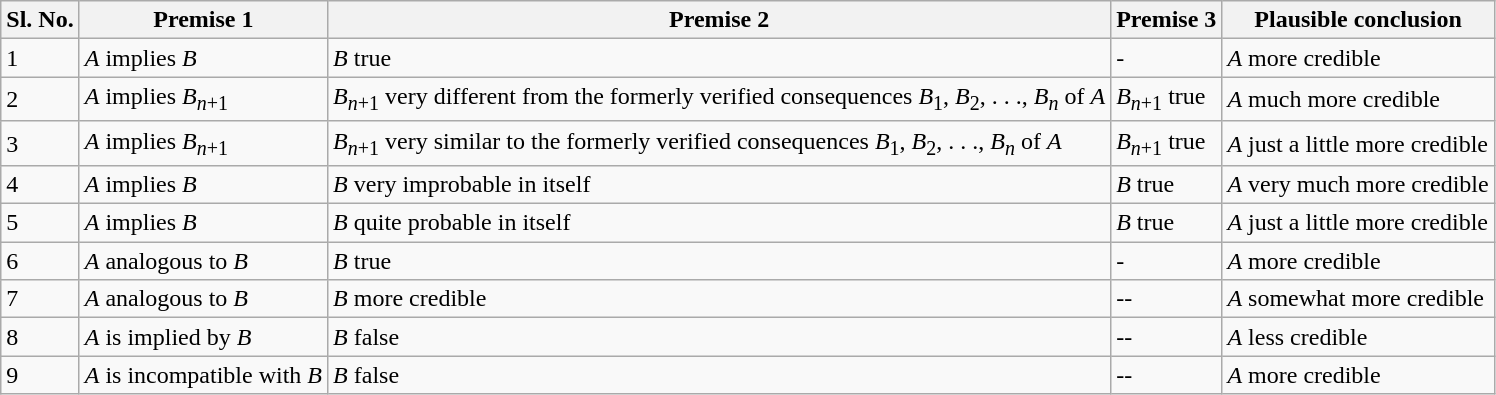<table class="wikitable">
<tr>
<th>Sl. No.</th>
<th>Premise 1</th>
<th>Premise 2</th>
<th>Premise 3</th>
<th>Plausible conclusion</th>
</tr>
<tr>
<td>1</td>
<td><em>A</em> implies <em>B</em></td>
<td><em>B</em> true</td>
<td>-</td>
<td><em>A</em> more credible</td>
</tr>
<tr>
<td>2</td>
<td><em>A</em> implies <em>B</em><sub><em>n</em>+1</sub></td>
<td><em>B</em><sub><em>n</em>+1</sub> very different from the formerly verified consequences <em>B</em><sub>1</sub>, <em>B</em><sub>2</sub>, . . ., <em>B</em><sub><em>n</em></sub> of <em>A</em></td>
<td><em>B</em><sub><em>n</em>+1</sub> true</td>
<td><em>A</em> much more credible</td>
</tr>
<tr>
<td>3</td>
<td><em>A</em> implies <em>B</em><sub><em>n</em>+1</sub></td>
<td><em>B</em><sub><em>n</em>+1</sub> very similar to the formerly verified consequences <em>B</em><sub>1</sub>, <em>B</em><sub>2</sub>, . . ., <em>B</em><sub><em>n</em></sub> of <em>A</em></td>
<td><em>B</em><sub><em>n</em>+1</sub> true</td>
<td><em>A</em> just a little more credible</td>
</tr>
<tr>
<td>4</td>
<td><em>A</em> implies <em>B</em></td>
<td><em>B</em> very improbable in itself</td>
<td><em>B</em>  true</td>
<td><em>A</em> very much more credible</td>
</tr>
<tr>
<td>5</td>
<td><em>A</em> implies <em>B</em></td>
<td><em>B</em> quite probable in itself</td>
<td><em>B</em> true</td>
<td><em>A</em> just a little more credible</td>
</tr>
<tr>
<td>6</td>
<td><em>A</em>  analogous to <em>B</em></td>
<td><em>B</em> true</td>
<td>-</td>
<td><em>A</em> more credible</td>
</tr>
<tr>
<td>7</td>
<td><em>A</em>  analogous to <em>B</em></td>
<td><em>B</em> more credible</td>
<td>--</td>
<td><em>A</em> somewhat more credible</td>
</tr>
<tr>
<td>8</td>
<td><em>A</em> is implied by <em>B</em></td>
<td><em>B</em> false</td>
<td>--</td>
<td><em>A</em> less credible</td>
</tr>
<tr>
<td>9</td>
<td><em>A</em> is incompatible with <em>B</em></td>
<td><em>B</em> false</td>
<td>--</td>
<td><em>A</em> more credible</td>
</tr>
</table>
